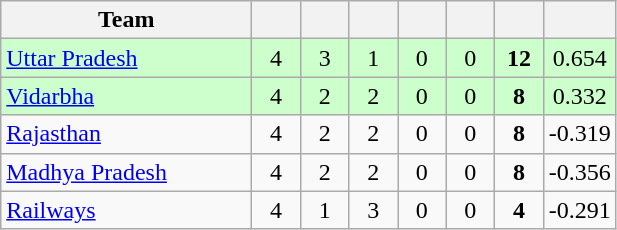<table class="wikitable" style="text-align:center">
<tr>
<th style="width:160px">Team</th>
<th style="width:25px"></th>
<th style="width:25px"></th>
<th style="width:25px"></th>
<th style="width:25px"></th>
<th style="width:25px"></th>
<th style="width:25px"></th>
<th style="width:25px"></th>
</tr>
<tr style="background:#cfc;">
<td style="text-align:left"><a href='#'>Uttar Pradesh</a></td>
<td>4</td>
<td>3</td>
<td>1</td>
<td>0</td>
<td>0</td>
<td><strong>12</strong></td>
<td>0.654</td>
</tr>
<tr style="background:#cfc;">
<td style="text-align:left"><a href='#'>Vidarbha</a></td>
<td>4</td>
<td>2</td>
<td>2</td>
<td>0</td>
<td>0</td>
<td><strong>8</strong></td>
<td>0.332</td>
</tr>
<tr>
<td style="text-align:left"><a href='#'>Rajasthan</a></td>
<td>4</td>
<td>2</td>
<td>2</td>
<td>0</td>
<td>0</td>
<td><strong>8</strong></td>
<td>-0.319</td>
</tr>
<tr>
<td style="text-align:left"><a href='#'>Madhya Pradesh</a></td>
<td>4</td>
<td>2</td>
<td>2</td>
<td>0</td>
<td>0</td>
<td><strong>8</strong></td>
<td>-0.356</td>
</tr>
<tr>
<td style="text-align:left"><a href='#'>Railways</a></td>
<td>4</td>
<td>1</td>
<td>3</td>
<td>0</td>
<td>0</td>
<td><strong>4</strong></td>
<td>-0.291</td>
</tr>
</table>
